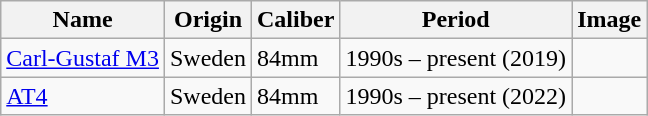<table class="wikitable mw-collapsible mw-collapsed">
<tr>
<th>Name</th>
<th>Origin</th>
<th>Caliber</th>
<th>Period</th>
<th>Image</th>
</tr>
<tr>
<td><a href='#'>Carl-Gustaf M3</a></td>
<td>Sweden</td>
<td>84mm</td>
<td>1990s – present (2019)</td>
<td></td>
</tr>
<tr>
<td><a href='#'>AT4</a></td>
<td>Sweden</td>
<td>84mm</td>
<td>1990s – present (2022)</td>
<td></td>
</tr>
</table>
